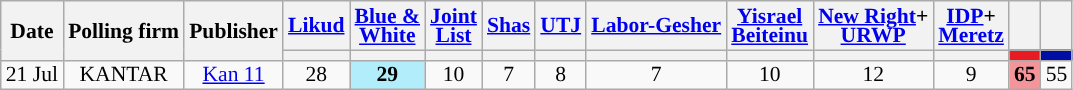<table class="wikitable sortable" style="text-align:center;font-size:90%;line-height:13px">
<tr>
<th rowspan="2">Date</th>
<th rowspan="2">Polling firm</th>
<th rowspan="2">Publisher</th>
<th><a href='#'>Likud</a></th>
<th><a href='#'>Blue &<br>White</a></th>
<th><a href='#'>Joint<br>List</a></th>
<th><a href='#'>Shas</a></th>
<th><a href='#'>UTJ</a></th>
<th><a href='#'>Labor-Gesher</a></th>
<th><a href='#'>Yisrael<br>Beiteinu</a></th>
<th><a href='#'>New Right</a>+<br><a href='#'>URWP</a></th>
<th><a href='#'>IDP</a>+<br><a href='#'>Meretz</a></th>
<th></th>
<th></th>
</tr>
<tr>
<th style="background:"></th>
<th style="background:"></th>
<th style="background:"></th>
<th style="background:"></th>
<th style="background:"></th>
<th style="background:"></th>
<th style="background:"></th>
<th style="background:"></th>
<th style="background:"></th>
<th style="background:#E81B23;"></th>
<th style="background:#000EA3;"></th>
</tr>
<tr>
<td data-sort-value="2019-07-21">21 Jul</td>
<td>KANTAR</td>
<td><a href='#'>Kan 11</a></td>
<td>28					</td>
<td style="background:#B2EDFB"><strong>29</strong>	</td>
<td>10					</td>
<td>7					</td>
<td>8					</td>
<td>7					</td>
<td>10					</td>
<td>12					</td>
<td>9					</td>
<td style="background:#F4959A"><strong>65</strong>	</td>
<td>55					</td>
</tr>
</table>
